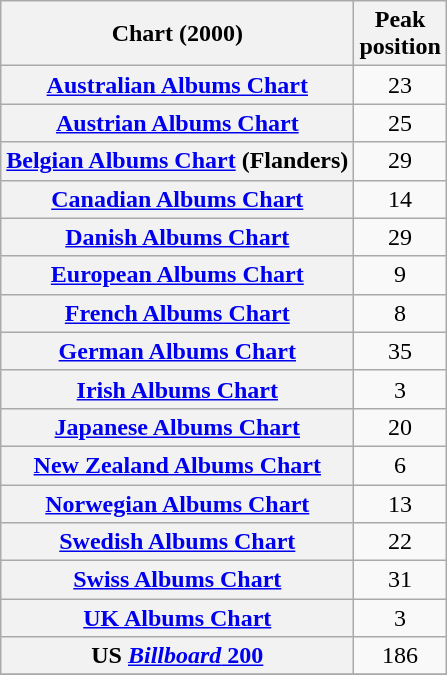<table class="wikitable sortable plainrowheaders" style="text-align:center;">
<tr>
<th>Chart (2000)</th>
<th>Peak<br>position</th>
</tr>
<tr>
<th scope="row"><a href='#'>Australian Albums Chart</a></th>
<td>23</td>
</tr>
<tr>
<th scope="row"><a href='#'>Austrian Albums Chart</a></th>
<td>25</td>
</tr>
<tr>
<th scope="row"><a href='#'>Belgian Albums Chart</a> (Flanders)</th>
<td>29</td>
</tr>
<tr>
<th scope="row"><a href='#'>Canadian Albums Chart</a></th>
<td>14</td>
</tr>
<tr>
<th scope="row"><a href='#'>Danish Albums Chart</a></th>
<td>29</td>
</tr>
<tr>
<th scope="row"><a href='#'>European Albums Chart</a></th>
<td>9</td>
</tr>
<tr>
<th scope="row"><a href='#'>French Albums Chart</a></th>
<td>8</td>
</tr>
<tr>
<th scope="row"><a href='#'>German Albums Chart</a></th>
<td>35</td>
</tr>
<tr>
<th scope="row"><a href='#'>Irish Albums Chart</a></th>
<td>3</td>
</tr>
<tr>
<th scope="row"><a href='#'>Japanese Albums Chart</a></th>
<td>20</td>
</tr>
<tr>
<th scope="row"><a href='#'>New Zealand Albums Chart</a></th>
<td>6</td>
</tr>
<tr>
<th scope="row"><a href='#'>Norwegian Albums Chart</a></th>
<td>13</td>
</tr>
<tr>
<th scope="row"><a href='#'>Swedish Albums Chart</a></th>
<td>22</td>
</tr>
<tr>
<th scope="row"><a href='#'>Swiss Albums Chart</a></th>
<td>31</td>
</tr>
<tr>
<th scope="row"><a href='#'>UK Albums Chart</a></th>
<td>3</td>
</tr>
<tr>
<th scope="row">US <a href='#'><em>Billboard</em> 200</a></th>
<td>186</td>
</tr>
<tr>
</tr>
</table>
